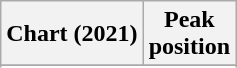<table class="wikitable sortable plainrowheaders" style="text-align:center;">
<tr>
<th>Chart (2021)</th>
<th>Peak<br>position</th>
</tr>
<tr>
</tr>
<tr>
</tr>
<tr>
</tr>
<tr>
</tr>
</table>
